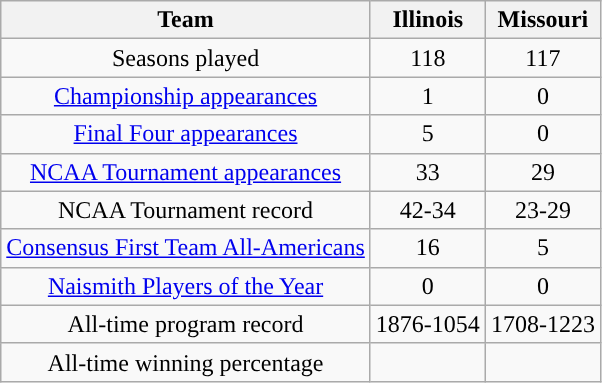<table class="wikitable" style="text-align:center;">
<tr>
<th>Team</th>
<th>Illinois</th>
<th>Missouri</th>
</tr>
<tr>
<td>Seasons played</td>
<td style=>118</td>
<td>117</td>
</tr>
<tr>
<td><a href='#'>Championship appearances</a></td>
<td style=>1</td>
<td>0</td>
</tr>
<tr>
<td><a href='#'>Final Four appearances</a></td>
<td style=>5</td>
<td>0</td>
</tr>
<tr>
<td><a href='#'>NCAA Tournament appearances</a></td>
<td style=>33</td>
<td>29</td>
</tr>
<tr>
<td>NCAA Tournament record</td>
<td style=>42-34</td>
<td>23-29</td>
</tr>
<tr>
<td><a href='#'>Consensus First Team All-Americans</a></td>
<td style=>16</td>
<td>5</td>
</tr>
<tr>
<td><a href='#'>Naismith Players of the Year</a></td>
<td style=>0</td>
<td>0</td>
</tr>
<tr>
<td>All-time program record</td>
<td style=>1876-1054</td>
<td>1708-1223</td>
</tr>
<tr>
<td>All-time winning percentage</td>
<td></td>
<td></td>
</tr>
</table>
